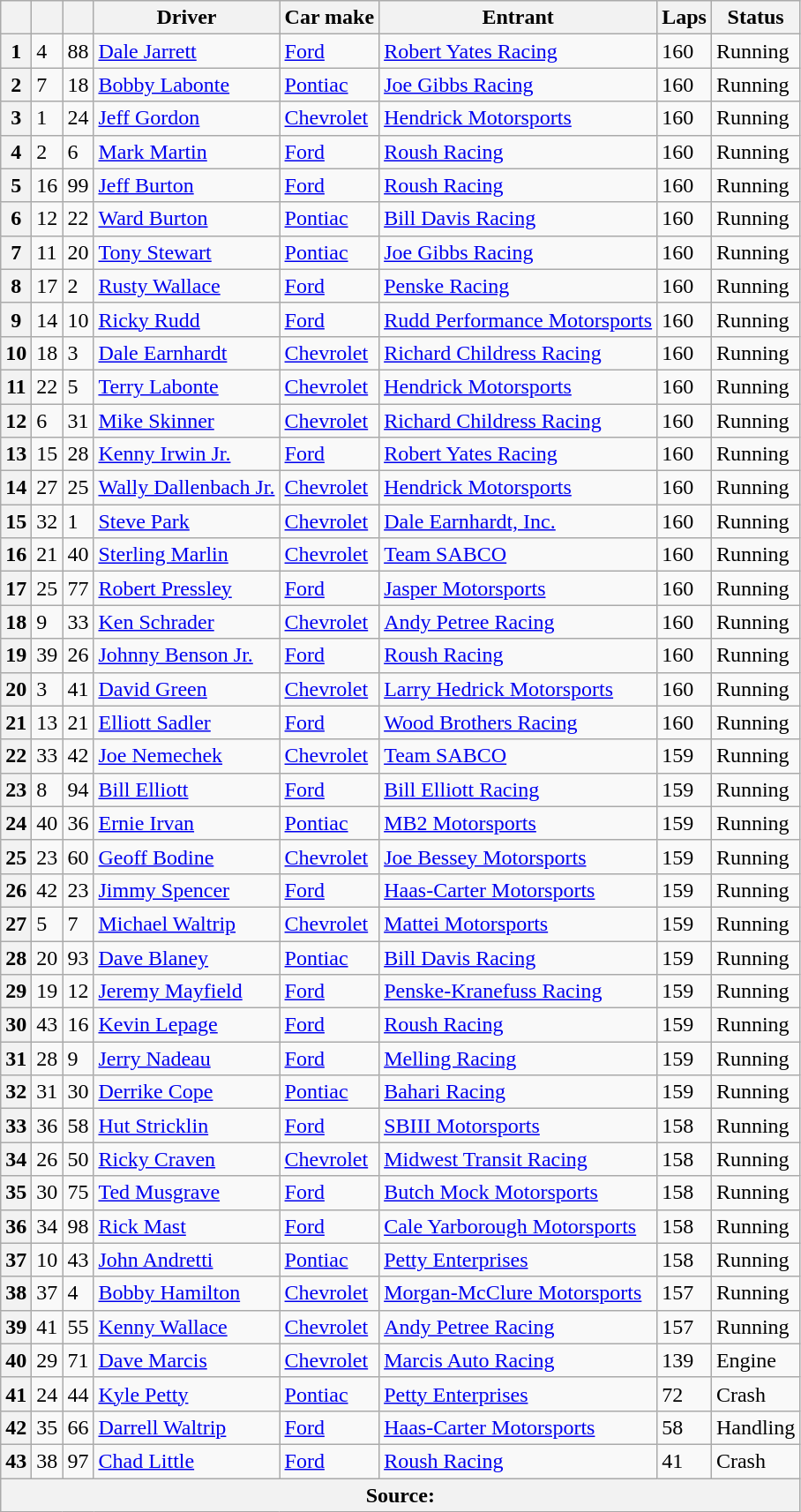<table class="wikitable">
<tr>
<th></th>
<th></th>
<th></th>
<th>Driver</th>
<th>Car make</th>
<th>Entrant</th>
<th>Laps</th>
<th>Status</th>
</tr>
<tr>
<th>1</th>
<td>4</td>
<td>88</td>
<td><a href='#'>Dale Jarrett</a></td>
<td><a href='#'>Ford</a></td>
<td><a href='#'>Robert Yates Racing</a></td>
<td>160</td>
<td>Running</td>
</tr>
<tr>
<th>2</th>
<td>7</td>
<td>18</td>
<td><a href='#'>Bobby Labonte</a></td>
<td><a href='#'>Pontiac</a></td>
<td><a href='#'>Joe Gibbs Racing</a></td>
<td>160</td>
<td>Running</td>
</tr>
<tr>
<th>3</th>
<td>1</td>
<td>24</td>
<td><a href='#'>Jeff Gordon</a></td>
<td><a href='#'>Chevrolet</a></td>
<td><a href='#'>Hendrick Motorsports</a></td>
<td>160</td>
<td>Running</td>
</tr>
<tr>
<th>4</th>
<td>2</td>
<td>6</td>
<td><a href='#'>Mark Martin</a></td>
<td><a href='#'>Ford</a></td>
<td><a href='#'>Roush Racing</a></td>
<td>160</td>
<td>Running</td>
</tr>
<tr>
<th>5</th>
<td>16</td>
<td>99</td>
<td><a href='#'>Jeff Burton</a></td>
<td><a href='#'>Ford</a></td>
<td><a href='#'>Roush Racing</a></td>
<td>160</td>
<td>Running</td>
</tr>
<tr>
<th>6</th>
<td>12</td>
<td>22</td>
<td><a href='#'>Ward Burton</a></td>
<td><a href='#'>Pontiac</a></td>
<td><a href='#'>Bill Davis Racing</a></td>
<td>160</td>
<td>Running</td>
</tr>
<tr>
<th>7</th>
<td>11</td>
<td>20</td>
<td><a href='#'>Tony Stewart</a></td>
<td><a href='#'>Pontiac</a></td>
<td><a href='#'>Joe Gibbs Racing</a></td>
<td>160</td>
<td>Running</td>
</tr>
<tr>
<th>8</th>
<td>17</td>
<td>2</td>
<td><a href='#'>Rusty Wallace</a></td>
<td><a href='#'>Ford</a></td>
<td><a href='#'>Penske Racing</a></td>
<td>160</td>
<td>Running</td>
</tr>
<tr>
<th>9</th>
<td>14</td>
<td>10</td>
<td><a href='#'>Ricky Rudd</a></td>
<td><a href='#'>Ford</a></td>
<td><a href='#'>Rudd Performance Motorsports</a></td>
<td>160</td>
<td>Running</td>
</tr>
<tr>
<th>10</th>
<td>18</td>
<td>3</td>
<td><a href='#'>Dale Earnhardt</a></td>
<td><a href='#'>Chevrolet</a></td>
<td><a href='#'>Richard Childress Racing</a></td>
<td>160</td>
<td>Running</td>
</tr>
<tr>
<th>11</th>
<td>22</td>
<td>5</td>
<td><a href='#'>Terry Labonte</a></td>
<td><a href='#'>Chevrolet</a></td>
<td><a href='#'>Hendrick Motorsports</a></td>
<td>160</td>
<td>Running</td>
</tr>
<tr>
<th>12</th>
<td>6</td>
<td>31</td>
<td><a href='#'>Mike Skinner</a></td>
<td><a href='#'>Chevrolet</a></td>
<td><a href='#'>Richard Childress Racing</a></td>
<td>160</td>
<td>Running</td>
</tr>
<tr>
<th>13</th>
<td>15</td>
<td>28</td>
<td><a href='#'>Kenny Irwin Jr.</a></td>
<td><a href='#'>Ford</a></td>
<td><a href='#'>Robert Yates Racing</a></td>
<td>160</td>
<td>Running</td>
</tr>
<tr>
<th>14</th>
<td>27</td>
<td>25</td>
<td><a href='#'>Wally Dallenbach Jr.</a></td>
<td><a href='#'>Chevrolet</a></td>
<td><a href='#'>Hendrick Motorsports</a></td>
<td>160</td>
<td>Running</td>
</tr>
<tr>
<th>15</th>
<td>32</td>
<td>1</td>
<td><a href='#'>Steve Park</a></td>
<td><a href='#'>Chevrolet</a></td>
<td><a href='#'>Dale Earnhardt, Inc.</a></td>
<td>160</td>
<td>Running</td>
</tr>
<tr>
<th>16</th>
<td>21</td>
<td>40</td>
<td><a href='#'>Sterling Marlin</a></td>
<td><a href='#'>Chevrolet</a></td>
<td><a href='#'>Team SABCO</a></td>
<td>160</td>
<td>Running</td>
</tr>
<tr>
<th>17</th>
<td>25</td>
<td>77</td>
<td><a href='#'>Robert Pressley</a></td>
<td><a href='#'>Ford</a></td>
<td><a href='#'>Jasper Motorsports</a></td>
<td>160</td>
<td>Running</td>
</tr>
<tr>
<th>18</th>
<td>9</td>
<td>33</td>
<td><a href='#'>Ken Schrader</a></td>
<td><a href='#'>Chevrolet</a></td>
<td><a href='#'>Andy Petree Racing</a></td>
<td>160</td>
<td>Running</td>
</tr>
<tr>
<th>19</th>
<td>39</td>
<td>26</td>
<td><a href='#'>Johnny Benson Jr.</a></td>
<td><a href='#'>Ford</a></td>
<td><a href='#'>Roush Racing</a></td>
<td>160</td>
<td>Running</td>
</tr>
<tr>
<th>20</th>
<td>3</td>
<td>41</td>
<td><a href='#'>David Green</a></td>
<td><a href='#'>Chevrolet</a></td>
<td><a href='#'>Larry Hedrick Motorsports</a></td>
<td>160</td>
<td>Running</td>
</tr>
<tr>
<th>21</th>
<td>13</td>
<td>21</td>
<td><a href='#'>Elliott Sadler</a></td>
<td><a href='#'>Ford</a></td>
<td><a href='#'>Wood Brothers Racing</a></td>
<td>160</td>
<td>Running</td>
</tr>
<tr>
<th>22</th>
<td>33</td>
<td>42</td>
<td><a href='#'>Joe Nemechek</a></td>
<td><a href='#'>Chevrolet</a></td>
<td><a href='#'>Team SABCO</a></td>
<td>159</td>
<td>Running</td>
</tr>
<tr>
<th>23</th>
<td>8</td>
<td>94</td>
<td><a href='#'>Bill Elliott</a></td>
<td><a href='#'>Ford</a></td>
<td><a href='#'>Bill Elliott Racing</a></td>
<td>159</td>
<td>Running</td>
</tr>
<tr>
<th>24</th>
<td>40</td>
<td>36</td>
<td><a href='#'>Ernie Irvan</a></td>
<td><a href='#'>Pontiac</a></td>
<td><a href='#'>MB2 Motorsports</a></td>
<td>159</td>
<td>Running</td>
</tr>
<tr>
<th>25</th>
<td>23</td>
<td>60</td>
<td><a href='#'>Geoff Bodine</a></td>
<td><a href='#'>Chevrolet</a></td>
<td><a href='#'>Joe Bessey Motorsports</a></td>
<td>159</td>
<td>Running</td>
</tr>
<tr>
<th>26</th>
<td>42</td>
<td>23</td>
<td><a href='#'>Jimmy Spencer</a></td>
<td><a href='#'>Ford</a></td>
<td><a href='#'>Haas-Carter Motorsports</a></td>
<td>159</td>
<td>Running</td>
</tr>
<tr>
<th>27</th>
<td>5</td>
<td>7</td>
<td><a href='#'>Michael Waltrip</a></td>
<td><a href='#'>Chevrolet</a></td>
<td><a href='#'>Mattei Motorsports</a></td>
<td>159</td>
<td>Running</td>
</tr>
<tr>
<th>28</th>
<td>20</td>
<td>93</td>
<td><a href='#'>Dave Blaney</a></td>
<td><a href='#'>Pontiac</a></td>
<td><a href='#'>Bill Davis Racing</a></td>
<td>159</td>
<td>Running</td>
</tr>
<tr>
<th>29</th>
<td>19</td>
<td>12</td>
<td><a href='#'>Jeremy Mayfield</a></td>
<td><a href='#'>Ford</a></td>
<td><a href='#'>Penske-Kranefuss Racing</a></td>
<td>159</td>
<td>Running</td>
</tr>
<tr>
<th>30</th>
<td>43</td>
<td>16</td>
<td><a href='#'>Kevin Lepage</a></td>
<td><a href='#'>Ford</a></td>
<td><a href='#'>Roush Racing</a></td>
<td>159</td>
<td>Running</td>
</tr>
<tr>
<th>31</th>
<td>28</td>
<td>9</td>
<td><a href='#'>Jerry Nadeau</a></td>
<td><a href='#'>Ford</a></td>
<td><a href='#'>Melling Racing</a></td>
<td>159</td>
<td>Running</td>
</tr>
<tr>
<th>32</th>
<td>31</td>
<td>30</td>
<td><a href='#'>Derrike Cope</a></td>
<td><a href='#'>Pontiac</a></td>
<td><a href='#'>Bahari Racing</a></td>
<td>159</td>
<td>Running</td>
</tr>
<tr>
<th>33</th>
<td>36</td>
<td>58</td>
<td><a href='#'>Hut Stricklin</a></td>
<td><a href='#'>Ford</a></td>
<td><a href='#'>SBIII Motorsports</a></td>
<td>158</td>
<td>Running</td>
</tr>
<tr>
<th>34</th>
<td>26</td>
<td>50</td>
<td><a href='#'>Ricky Craven</a></td>
<td><a href='#'>Chevrolet</a></td>
<td><a href='#'>Midwest Transit Racing</a></td>
<td>158</td>
<td>Running</td>
</tr>
<tr>
<th>35</th>
<td>30</td>
<td>75</td>
<td><a href='#'>Ted Musgrave</a></td>
<td><a href='#'>Ford</a></td>
<td><a href='#'>Butch Mock Motorsports</a></td>
<td>158</td>
<td>Running</td>
</tr>
<tr>
<th>36</th>
<td>34</td>
<td>98</td>
<td><a href='#'>Rick Mast</a></td>
<td><a href='#'>Ford</a></td>
<td><a href='#'>Cale Yarborough Motorsports</a></td>
<td>158</td>
<td>Running</td>
</tr>
<tr>
<th>37</th>
<td>10</td>
<td>43</td>
<td><a href='#'>John Andretti</a></td>
<td><a href='#'>Pontiac</a></td>
<td><a href='#'>Petty Enterprises</a></td>
<td>158</td>
<td>Running</td>
</tr>
<tr>
<th>38</th>
<td>37</td>
<td>4</td>
<td><a href='#'>Bobby Hamilton</a></td>
<td><a href='#'>Chevrolet</a></td>
<td><a href='#'>Morgan-McClure Motorsports</a></td>
<td>157</td>
<td>Running</td>
</tr>
<tr>
<th>39</th>
<td>41</td>
<td>55</td>
<td><a href='#'>Kenny Wallace</a></td>
<td><a href='#'>Chevrolet</a></td>
<td><a href='#'>Andy Petree Racing</a></td>
<td>157</td>
<td>Running</td>
</tr>
<tr>
<th>40</th>
<td>29</td>
<td>71</td>
<td><a href='#'>Dave Marcis</a></td>
<td><a href='#'>Chevrolet</a></td>
<td><a href='#'>Marcis Auto Racing</a></td>
<td>139</td>
<td>Engine</td>
</tr>
<tr>
<th>41</th>
<td>24</td>
<td>44</td>
<td><a href='#'>Kyle Petty</a></td>
<td><a href='#'>Pontiac</a></td>
<td><a href='#'>Petty Enterprises</a></td>
<td>72</td>
<td>Crash</td>
</tr>
<tr>
<th>42</th>
<td>35</td>
<td>66</td>
<td><a href='#'>Darrell Waltrip</a></td>
<td><a href='#'>Ford</a></td>
<td><a href='#'>Haas-Carter Motorsports</a></td>
<td>58</td>
<td>Handling</td>
</tr>
<tr>
<th>43</th>
<td>38</td>
<td>97</td>
<td><a href='#'>Chad Little</a></td>
<td><a href='#'>Ford</a></td>
<td><a href='#'>Roush Racing</a></td>
<td>41</td>
<td>Crash</td>
</tr>
<tr>
<th colspan=8>Source:</th>
</tr>
</table>
